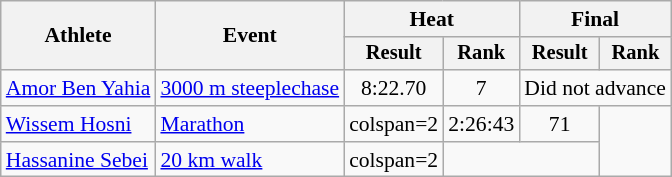<table class="wikitable" style="font-size:90%">
<tr>
<th rowspan="2">Athlete</th>
<th rowspan="2">Event</th>
<th colspan="2">Heat</th>
<th colspan="2">Final</th>
</tr>
<tr style="font-size:95%">
<th>Result</th>
<th>Rank</th>
<th>Result</th>
<th>Rank</th>
</tr>
<tr align=center>
<td align=left><a href='#'>Amor Ben Yahia</a></td>
<td align=left><a href='#'>3000 m steeplechase</a></td>
<td>8:22.70</td>
<td>7</td>
<td colspan=2>Did not advance</td>
</tr>
<tr align=center>
<td align=left><a href='#'>Wissem Hosni</a></td>
<td align=left><a href='#'>Marathon</a></td>
<td>colspan=2 </td>
<td>2:26:43</td>
<td>71</td>
</tr>
<tr align=center>
<td align=left><a href='#'>Hassanine Sebei</a></td>
<td align=left><a href='#'>20 km walk</a></td>
<td>colspan=2 </td>
<td colspan=2></td>
</tr>
</table>
